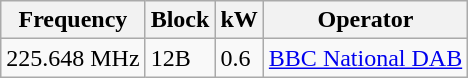<table class="wikitable sortable">
<tr>
<th>Frequency</th>
<th>Block</th>
<th>kW</th>
<th>Operator</th>
</tr>
<tr>
<td>225.648 MHz</td>
<td>12B</td>
<td>0.6</td>
<td><a href='#'>BBC National DAB</a></td>
</tr>
</table>
